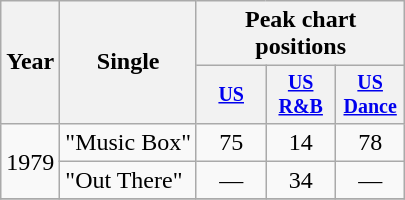<table class="wikitable" style="text-align:center;">
<tr>
<th rowspan="2">Year</th>
<th rowspan="2">Single</th>
<th colspan="3">Peak chart positions</th>
</tr>
<tr style="font-size:smaller;">
<th width="40"><a href='#'>US</a><br></th>
<th width="40"><a href='#'>US<br>R&B</a><br></th>
<th width="40"><a href='#'>US<br>Dance</a><br></th>
</tr>
<tr>
<td rowspan="2">1979</td>
<td align="left">"Music Box"</td>
<td>75</td>
<td>14</td>
<td>78</td>
</tr>
<tr>
<td align="left">"Out There"</td>
<td>—</td>
<td>34</td>
<td>—</td>
</tr>
<tr>
</tr>
</table>
